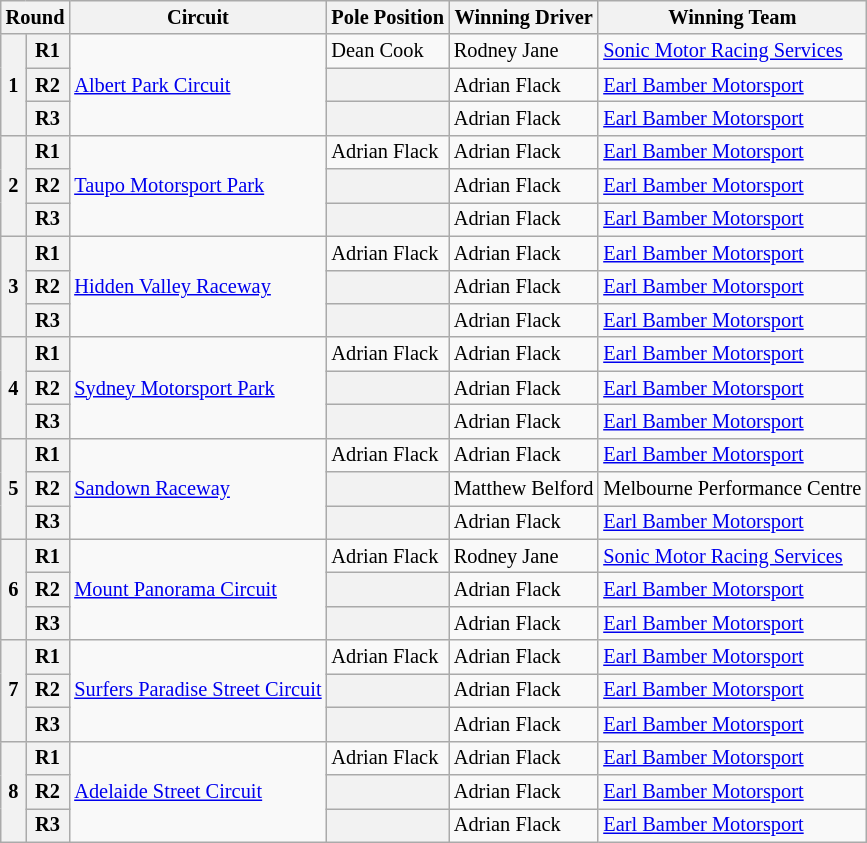<table class="wikitable" style=font-size:85%;>
<tr>
<th colspan="2">Round</th>
<th>Circuit</th>
<th>Pole Position</th>
<th>Winning Driver</th>
<th>Winning Team</th>
</tr>
<tr>
<th rowspan="3">1</th>
<th>R1</th>
<td rowspan="3"> <a href='#'>Albert Park Circuit</a></td>
<td> Dean Cook</td>
<td> Rodney Jane</td>
<td> <a href='#'>Sonic Motor Racing Services</a></td>
</tr>
<tr>
<th>R2</th>
<th></th>
<td> Adrian Flack</td>
<td> <a href='#'>Earl Bamber Motorsport</a></td>
</tr>
<tr>
<th>R3</th>
<th></th>
<td> Adrian Flack</td>
<td> <a href='#'>Earl Bamber Motorsport</a></td>
</tr>
<tr>
<th rowspan="3">2</th>
<th>R1</th>
<td rowspan="3"> <a href='#'>Taupo Motorsport Park</a></td>
<td> Adrian Flack</td>
<td> Adrian Flack</td>
<td> <a href='#'>Earl Bamber Motorsport</a></td>
</tr>
<tr>
<th>R2</th>
<th></th>
<td> Adrian Flack</td>
<td> <a href='#'>Earl Bamber Motorsport</a></td>
</tr>
<tr>
<th>R3</th>
<th></th>
<td> Adrian Flack</td>
<td> <a href='#'>Earl Bamber Motorsport</a></td>
</tr>
<tr>
<th rowspan="3">3</th>
<th>R1</th>
<td rowspan="3"> <a href='#'>Hidden Valley Raceway</a></td>
<td> Adrian Flack</td>
<td> Adrian Flack</td>
<td> <a href='#'>Earl Bamber Motorsport</a></td>
</tr>
<tr>
<th>R2</th>
<th></th>
<td> Adrian Flack</td>
<td> <a href='#'>Earl Bamber Motorsport</a></td>
</tr>
<tr>
<th>R3</th>
<th></th>
<td> Adrian Flack</td>
<td> <a href='#'>Earl Bamber Motorsport</a></td>
</tr>
<tr>
<th rowspan="3">4</th>
<th>R1</th>
<td rowspan="3"> <a href='#'>Sydney Motorsport Park</a></td>
<td> Adrian Flack</td>
<td> Adrian Flack</td>
<td> <a href='#'>Earl Bamber Motorsport</a></td>
</tr>
<tr>
<th>R2</th>
<th></th>
<td> Adrian Flack</td>
<td> <a href='#'>Earl Bamber Motorsport</a></td>
</tr>
<tr>
<th>R3</th>
<th></th>
<td> Adrian Flack</td>
<td> <a href='#'>Earl Bamber Motorsport</a></td>
</tr>
<tr>
<th rowspan="3">5</th>
<th>R1</th>
<td rowspan="3"> <a href='#'>Sandown Raceway</a></td>
<td> Adrian Flack</td>
<td> Adrian Flack</td>
<td> <a href='#'>Earl Bamber Motorsport</a></td>
</tr>
<tr>
<th>R2</th>
<th></th>
<td> Matthew Belford</td>
<td> Melbourne Performance Centre</td>
</tr>
<tr>
<th>R3</th>
<th></th>
<td> Adrian Flack</td>
<td> <a href='#'>Earl Bamber Motorsport</a></td>
</tr>
<tr>
<th rowspan="3">6</th>
<th>R1</th>
<td rowspan="3"> <a href='#'>Mount Panorama Circuit</a></td>
<td> Adrian Flack</td>
<td> Rodney Jane</td>
<td> <a href='#'>Sonic Motor Racing Services</a></td>
</tr>
<tr>
<th>R2</th>
<th></th>
<td> Adrian Flack</td>
<td> <a href='#'>Earl Bamber Motorsport</a></td>
</tr>
<tr>
<th>R3</th>
<th></th>
<td> Adrian Flack</td>
<td> <a href='#'>Earl Bamber Motorsport</a></td>
</tr>
<tr>
<th rowspan="3">7</th>
<th>R1</th>
<td rowspan="3"> <a href='#'>Surfers Paradise Street Circuit</a></td>
<td> Adrian Flack</td>
<td> Adrian Flack</td>
<td> <a href='#'>Earl Bamber Motorsport</a></td>
</tr>
<tr>
<th>R2</th>
<th></th>
<td> Adrian Flack</td>
<td> <a href='#'>Earl Bamber Motorsport</a></td>
</tr>
<tr>
<th>R3</th>
<th></th>
<td> Adrian Flack</td>
<td> <a href='#'>Earl Bamber Motorsport</a></td>
</tr>
<tr>
<th rowspan="3">8</th>
<th>R1</th>
<td rowspan="3"> <a href='#'>Adelaide Street Circuit</a></td>
<td> Adrian Flack</td>
<td> Adrian Flack</td>
<td> <a href='#'>Earl Bamber Motorsport</a></td>
</tr>
<tr>
<th>R2</th>
<th></th>
<td> Adrian Flack</td>
<td> <a href='#'>Earl Bamber Motorsport</a></td>
</tr>
<tr>
<th>R3</th>
<th></th>
<td> Adrian Flack</td>
<td> <a href='#'>Earl Bamber Motorsport</a></td>
</tr>
</table>
